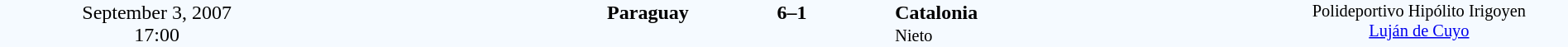<table style="width: 100%; background:#F5FAFF;" cellspacing="0">
<tr>
<td align=center rowspan=3 width=20%>September 3, 2007<br>17:00</td>
</tr>
<tr>
<td width=24% align=right><strong>Paraguay</strong></td>
<td align=center width=13%><strong>6–1</strong></td>
<td width=24%><strong>Catalonia</strong></td>
<td style=font-size:85% rowspan=3 valign=top align=center>Polideportivo Hipólito Irigoyen<br><a href='#'>Luján de Cuyo</a></td>
</tr>
<tr style=font-size:85%>
<td align=right valign=top></td>
<td></td>
<td>Nieto</td>
</tr>
</table>
